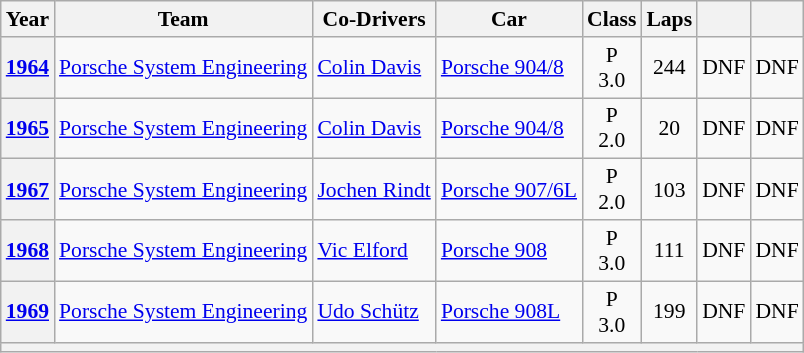<table class="wikitable" style="text-align:center; font-size:90%">
<tr>
<th>Year</th>
<th>Team</th>
<th>Co-Drivers</th>
<th>Car</th>
<th>Class</th>
<th>Laps</th>
<th></th>
<th></th>
</tr>
<tr>
<th><a href='#'>1964</a></th>
<td align="left"> <a href='#'>Porsche System Engineering</a></td>
<td align="left"> <a href='#'>Colin Davis</a></td>
<td align="left"><a href='#'>Porsche 904/8</a></td>
<td>P<br>3.0</td>
<td>244</td>
<td>DNF</td>
<td>DNF</td>
</tr>
<tr>
<th><a href='#'>1965</a></th>
<td align="left"> <a href='#'>Porsche System Engineering</a></td>
<td align="left"> <a href='#'>Colin Davis</a></td>
<td align="left"><a href='#'>Porsche 904/8</a></td>
<td>P<br>2.0</td>
<td>20</td>
<td>DNF</td>
<td>DNF</td>
</tr>
<tr>
<th><a href='#'>1967</a></th>
<td align="left"> <a href='#'>Porsche System Engineering</a></td>
<td align="left"> <a href='#'>Jochen Rindt</a></td>
<td align="left"><a href='#'>Porsche 907/6L</a></td>
<td>P<br>2.0</td>
<td>103</td>
<td>DNF</td>
<td>DNF</td>
</tr>
<tr>
<th><a href='#'>1968</a></th>
<td align="left"> <a href='#'>Porsche System Engineering</a></td>
<td align="left"> <a href='#'>Vic Elford</a></td>
<td align="left"><a href='#'>Porsche 908</a></td>
<td>P<br>3.0</td>
<td>111</td>
<td>DNF</td>
<td>DNF</td>
</tr>
<tr>
<th><a href='#'>1969</a></th>
<td align="left"> <a href='#'>Porsche System Engineering</a></td>
<td align="left"> <a href='#'>Udo Schütz</a></td>
<td align="left"><a href='#'>Porsche 908L</a></td>
<td>P<br>3.0</td>
<td>199</td>
<td>DNF</td>
<td>DNF</td>
</tr>
<tr>
<th colspan="8"></th>
</tr>
</table>
